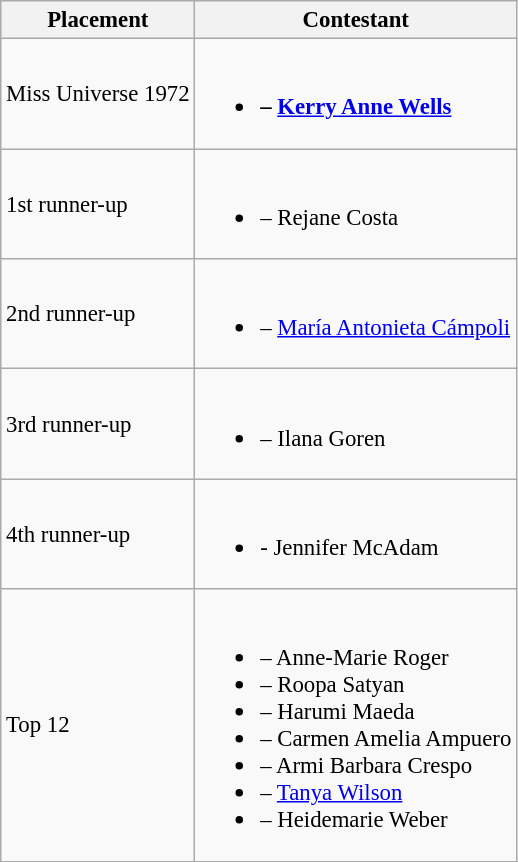<table class="wikitable sortable" style="font-size:95%;">
<tr>
<th>Placement</th>
<th>Contestant</th>
</tr>
<tr>
<td>Miss Universe 1972</td>
<td><br><ul><li><strong> – <a href='#'>Kerry Anne Wells</a></strong></li></ul></td>
</tr>
<tr>
<td>1st runner-up</td>
<td><br><ul><li> – Rejane Costa<strong></strong></li></ul></td>
</tr>
<tr>
<td>2nd runner-up</td>
<td><br><ul><li> – <a href='#'>María Antonieta Cámpoli</a><strong></strong></li></ul></td>
</tr>
<tr>
<td>3rd runner-up</td>
<td><br><ul><li> – Ilana Goren<strong></strong></li></ul></td>
</tr>
<tr>
<td>4th runner-up</td>
<td><br><ul><li> - Jennifer McAdam<strong></strong></li></ul></td>
</tr>
<tr>
<td>Top 12</td>
<td><br><ul><li> – Anne-Marie Roger<strong></strong></li><li> – Roopa Satyan<strong></strong></li><li> – Harumi Maeda<strong></strong></li><li> – Carmen Amelia Ampuero<strong></strong></li><li> – Armi Barbara Crespo<strong></strong></li><li> – <a href='#'>Tanya Wilson</a><strong></strong></li><li> – Heidemarie Weber<strong></strong></li></ul></td>
</tr>
</table>
